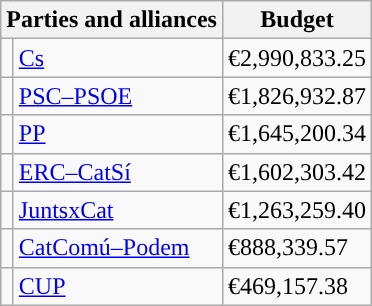<table class="wikitable" style="text-align:left;">
<tr>
<th style="text-align:left;" colspan="2">Parties and alliances</th>
<th>Budget</th>
</tr>
<tr>
<td style="color:inherit;background:"></td>
<td><a href='#'>Cs</a></td>
<td>€2,990,833.25</td>
</tr>
<tr>
<td style="color:inherit;background:"></td>
<td><a href='#'>PSC–PSOE</a></td>
<td>€1,826,932.87</td>
</tr>
<tr>
<td style="color:inherit;background:"></td>
<td><a href='#'>PP</a></td>
<td>€1,645,200.34</td>
</tr>
<tr>
<td style="color:inherit;background:"></td>
<td><a href='#'>ERC–CatSí</a></td>
<td>€1,602,303.42</td>
</tr>
<tr>
<td width="1" style="color:inherit;background:"></td>
<td><a href='#'>JuntsxCat</a></td>
<td>€1,263,259.40</td>
</tr>
<tr>
<td style="color:inherit;background:"></td>
<td><a href='#'>CatComú–Podem</a></td>
<td>€888,339.57</td>
</tr>
<tr>
<td style="color:inherit;background:"></td>
<td><a href='#'>CUP</a></td>
<td>€469,157.38</td>
</tr>
</table>
